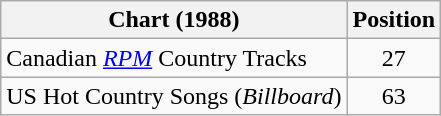<table class="wikitable">
<tr>
<th>Chart (1988)</th>
<th>Position</th>
</tr>
<tr>
<td>Canadian <em><a href='#'>RPM</a></em> Country Tracks</td>
<td align="center">27</td>
</tr>
<tr>
<td>US Hot Country Songs (<em>Billboard</em>)</td>
<td align="center">63</td>
</tr>
</table>
